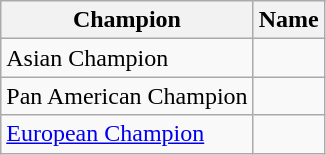<table class="wikitable">
<tr>
<th>Champion</th>
<th>Name</th>
</tr>
<tr>
<td>Asian Champion</td>
<td></td>
</tr>
<tr>
<td>Pan American Champion</td>
<td></td>
</tr>
<tr>
<td><a href='#'>European Champion</a></td>
<td></td>
</tr>
</table>
